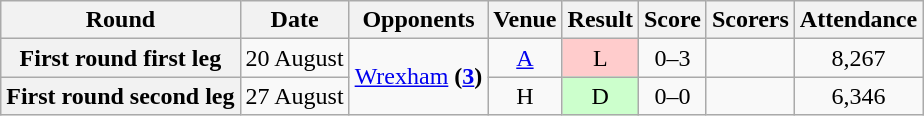<table class="wikitable" style="text-align:center">
<tr>
<th>Round</th>
<th>Date</th>
<th>Opponents</th>
<th>Venue</th>
<th>Result</th>
<th>Score</th>
<th>Scorers</th>
<th>Attendance</th>
</tr>
<tr>
<th>First round first leg</th>
<td>20 August</td>
<td rowspan=2><a href='#'>Wrexham</a> <strong>(<a href='#'>3</a>)</strong></td>
<td><a href='#'>A</a></td>
<td style="background-color:#FFCCCC">L</td>
<td>0–3</td>
<td align="left"></td>
<td>8,267</td>
</tr>
<tr>
<th>First round second leg</th>
<td>27 August</td>
<td>H</td>
<td style="background-color:#CCFFCC">D</td>
<td>0–0</td>
<td align="left"></td>
<td>6,346</td>
</tr>
</table>
